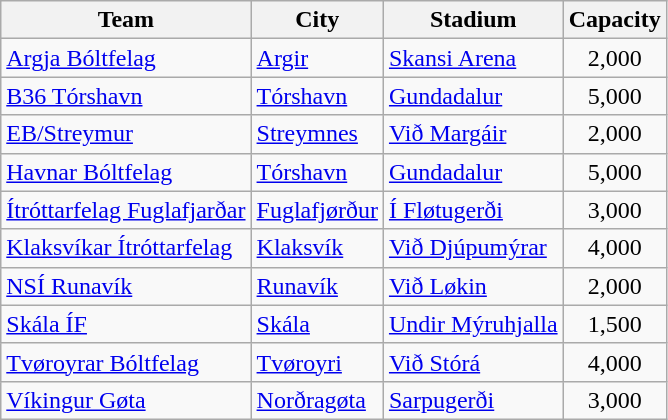<table class="wikitable sortable">
<tr>
<th>Team</th>
<th>City</th>
<th>Stadium</th>
<th>Capacity</th>
</tr>
<tr>
<td><a href='#'>Argja Bóltfelag</a></td>
<td><a href='#'>Argir</a></td>
<td><a href='#'>Skansi Arena</a></td>
<td align="center">2,000</td>
</tr>
<tr>
<td><a href='#'>B36 Tórshavn</a></td>
<td><a href='#'>Tórshavn</a></td>
<td><a href='#'>Gundadalur</a></td>
<td align="center">5,000</td>
</tr>
<tr>
<td><a href='#'>EB/Streymur</a></td>
<td><a href='#'>Streymnes</a></td>
<td><a href='#'>Við Margáir</a></td>
<td align="center">2,000</td>
</tr>
<tr>
<td><a href='#'>Havnar Bóltfelag</a></td>
<td><a href='#'>Tórshavn</a></td>
<td><a href='#'>Gundadalur</a></td>
<td align="center">5,000</td>
</tr>
<tr>
<td><a href='#'>Ítróttarfelag Fuglafjarðar</a></td>
<td><a href='#'>Fuglafjørður</a></td>
<td><a href='#'>Í Fløtugerði</a></td>
<td align="center">3,000</td>
</tr>
<tr>
<td><a href='#'>Klaksvíkar Ítróttarfelag</a></td>
<td><a href='#'>Klaksvík</a></td>
<td><a href='#'>Við Djúpumýrar</a></td>
<td align="center">4,000</td>
</tr>
<tr>
<td><a href='#'>NSÍ Runavík</a></td>
<td><a href='#'>Runavík</a></td>
<td><a href='#'>Við Løkin</a></td>
<td align="center">2,000</td>
</tr>
<tr>
<td><a href='#'>Skála ÍF</a></td>
<td><a href='#'>Skála</a></td>
<td><a href='#'>Undir Mýruhjalla</a></td>
<td align="center">1,500</td>
</tr>
<tr>
<td><a href='#'>Tvøroyrar Bóltfelag</a></td>
<td><a href='#'>Tvøroyri</a></td>
<td><a href='#'>Við Stórá</a></td>
<td align="center">4,000</td>
</tr>
<tr>
<td><a href='#'>Víkingur Gøta</a></td>
<td><a href='#'>Norðragøta</a></td>
<td><a href='#'>Sarpugerði</a></td>
<td align="center">3,000</td>
</tr>
</table>
